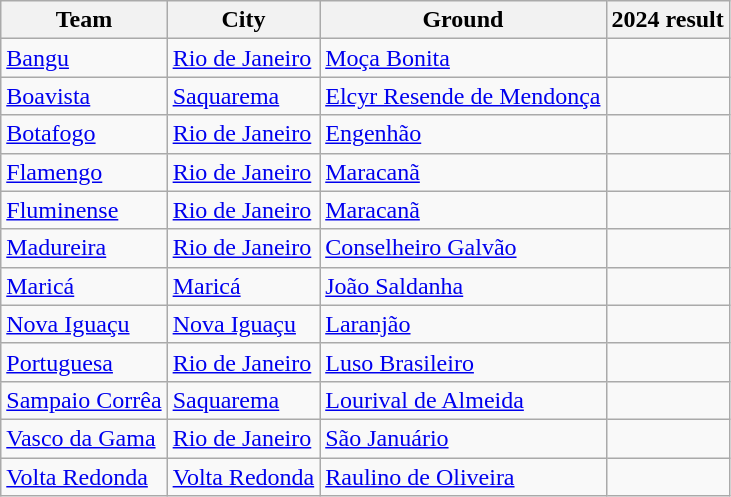<table class="wikitable sortable">
<tr>
<th>Team</th>
<th>City</th>
<th>Ground</th>
<th>2024 result</th>
</tr>
<tr>
<td><a href='#'>Bangu</a></td>
<td><a href='#'>Rio de Janeiro</a> </td>
<td><a href='#'>Moça Bonita</a></td>
<td></td>
</tr>
<tr>
<td><a href='#'>Boavista</a></td>
<td><a href='#'>Saquarema</a></td>
<td><a href='#'>Elcyr Resende de Mendonça</a></td>
<td></td>
</tr>
<tr>
<td><a href='#'>Botafogo</a></td>
<td><a href='#'>Rio de Janeiro</a> </td>
<td><a href='#'>Engenhão</a></td>
<td></td>
</tr>
<tr>
<td><a href='#'>Flamengo</a></td>
<td><a href='#'>Rio de Janeiro</a> </td>
<td><a href='#'>Maracanã</a></td>
<td></td>
</tr>
<tr>
<td><a href='#'>Fluminense</a></td>
<td><a href='#'>Rio de Janeiro</a> </td>
<td><a href='#'>Maracanã</a></td>
<td></td>
</tr>
<tr>
<td><a href='#'>Madureira</a></td>
<td><a href='#'>Rio de Janeiro</a> </td>
<td><a href='#'>Conselheiro Galvão</a></td>
<td></td>
</tr>
<tr>
<td><a href='#'>Maricá</a></td>
<td><a href='#'>Maricá</a></td>
<td><a href='#'>João Saldanha</a></td>
<td></td>
</tr>
<tr>
<td><a href='#'>Nova Iguaçu</a></td>
<td><a href='#'>Nova Iguaçu</a></td>
<td><a href='#'>Laranjão</a></td>
<td></td>
</tr>
<tr>
<td><a href='#'>Portuguesa</a></td>
<td><a href='#'>Rio de Janeiro</a> </td>
<td><a href='#'>Luso Brasileiro</a></td>
<td></td>
</tr>
<tr>
<td><a href='#'>Sampaio Corrêa</a></td>
<td><a href='#'>Saquarema</a></td>
<td><a href='#'>Lourival de Almeida</a></td>
<td></td>
</tr>
<tr>
<td><a href='#'>Vasco da Gama</a></td>
<td><a href='#'>Rio de Janeiro</a> </td>
<td><a href='#'>São Januário</a></td>
<td></td>
</tr>
<tr>
<td><a href='#'>Volta Redonda</a></td>
<td><a href='#'>Volta Redonda</a></td>
<td><a href='#'>Raulino de Oliveira</a></td>
<td></td>
</tr>
</table>
